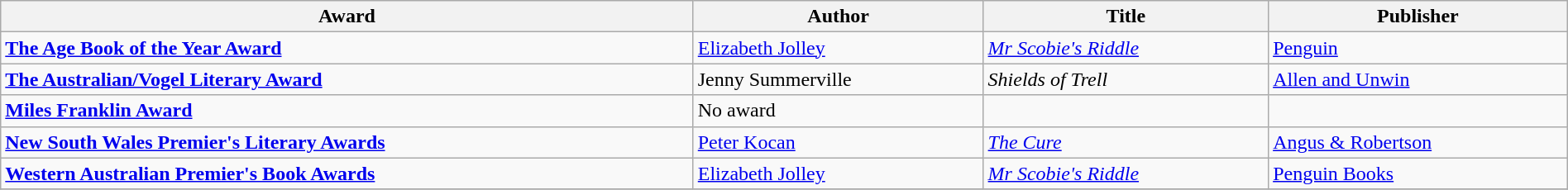<table class="wikitable" width=100%>
<tr>
<th>Award</th>
<th>Author</th>
<th>Title</th>
<th>Publisher</th>
</tr>
<tr>
<td><strong><a href='#'>The Age Book of the Year Award</a></strong></td>
<td><a href='#'>Elizabeth Jolley</a></td>
<td><em><a href='#'>Mr Scobie's Riddle</a></em></td>
<td><a href='#'>Penguin</a></td>
</tr>
<tr>
<td><strong><a href='#'>The Australian/Vogel Literary Award</a></strong></td>
<td>Jenny Summerville</td>
<td><em>Shields of Trell</em></td>
<td><a href='#'>Allen and Unwin</a></td>
</tr>
<tr>
<td><strong><a href='#'>Miles Franklin Award</a></strong></td>
<td>No award</td>
<td></td>
<td></td>
</tr>
<tr>
<td><strong><a href='#'>New South Wales Premier's Literary Awards</a></strong></td>
<td><a href='#'>Peter Kocan</a></td>
<td><em><a href='#'>The Cure</a></em></td>
<td><a href='#'>Angus & Robertson</a></td>
</tr>
<tr>
<td><strong><a href='#'>Western Australian Premier's Book Awards</a></strong></td>
<td><a href='#'>Elizabeth Jolley</a></td>
<td><em><a href='#'>Mr Scobie's Riddle</a></em></td>
<td><a href='#'>Penguin Books</a></td>
</tr>
<tr>
</tr>
</table>
